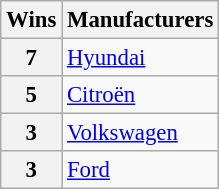<table class="wikitable" style="font-size: 95%;">
<tr>
<th>Wins</th>
<th>Manufacturers</th>
</tr>
<tr>
<th>7</th>
<td> <a href='#'>Hyundai</a></td>
</tr>
<tr>
<th>5</th>
<td> <a href='#'>Citroën</a></td>
</tr>
<tr>
<th>3</th>
<td> <a href='#'>Volkswagen</a></td>
</tr>
<tr>
<th>3</th>
<td> <a href='#'>Ford</a></td>
</tr>
</table>
